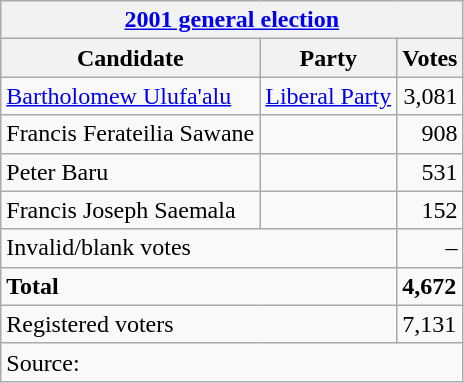<table class="wikitable" style="text-align:left">
<tr>
<th colspan="3"><a href='#'>2001 general election</a></th>
</tr>
<tr>
<th>Candidate</th>
<th>Party</th>
<th>Votes</th>
</tr>
<tr>
<td><a href='#'>Bartholomew Ulufa'alu</a></td>
<td><a href='#'>Liberal Party</a></td>
<td align="right">3,081</td>
</tr>
<tr>
<td>Francis Ferateilia Sawane</td>
<td></td>
<td align="right">908</td>
</tr>
<tr>
<td>Peter Baru</td>
<td></td>
<td align="right">531</td>
</tr>
<tr>
<td>Francis Joseph Saemala</td>
<td></td>
<td align="right">152</td>
</tr>
<tr>
<td colspan="2">Invalid/blank votes</td>
<td align="right">–</td>
</tr>
<tr>
<td colspan="2"><strong>Total</strong></td>
<td><strong>4,672</strong></td>
</tr>
<tr>
<td colspan="2">Registered voters</td>
<td>7,131</td>
</tr>
<tr>
<td colspan="3">Source: </td>
</tr>
</table>
